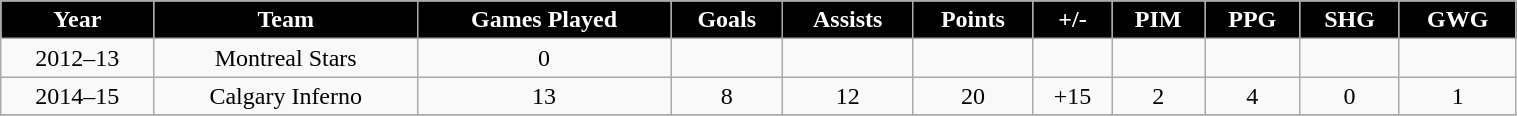<table class="wikitable" width="80%">
<tr align="center"  style="background:black;color:white;">
<td><strong>Year</strong></td>
<td><strong>Team</strong></td>
<td><strong>Games Played</strong></td>
<td><strong>Goals</strong></td>
<td><strong>Assists</strong></td>
<td><strong>Points</strong></td>
<td><strong>+/-</strong></td>
<td><strong>PIM</strong></td>
<td><strong>PPG</strong></td>
<td><strong>SHG</strong></td>
<td><strong>GWG</strong></td>
</tr>
<tr align="center" bgcolor="">
<td>2012–13</td>
<td>Montreal Stars</td>
<td>0</td>
<td></td>
<td></td>
<td></td>
<td></td>
<td></td>
<td></td>
<td></td>
<td></td>
</tr>
<tr align="center" bgcolor="">
<td>2014–15</td>
<td>Calgary Inferno</td>
<td>13</td>
<td>8</td>
<td>12</td>
<td>20</td>
<td>+15</td>
<td>2</td>
<td>4</td>
<td>0</td>
<td>1</td>
</tr>
<tr align="center" bgcolor="">
</tr>
</table>
